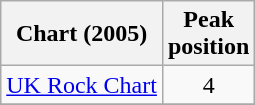<table class="wikitable plainrowheaders">
<tr>
<th>Chart (2005)</th>
<th>Peak<br>position</th>
</tr>
<tr>
<td align="left"><a href='#'>UK Rock Chart</a></td>
<td align="center">4</td>
</tr>
<tr>
</tr>
<tr>
</tr>
<tr>
</tr>
</table>
